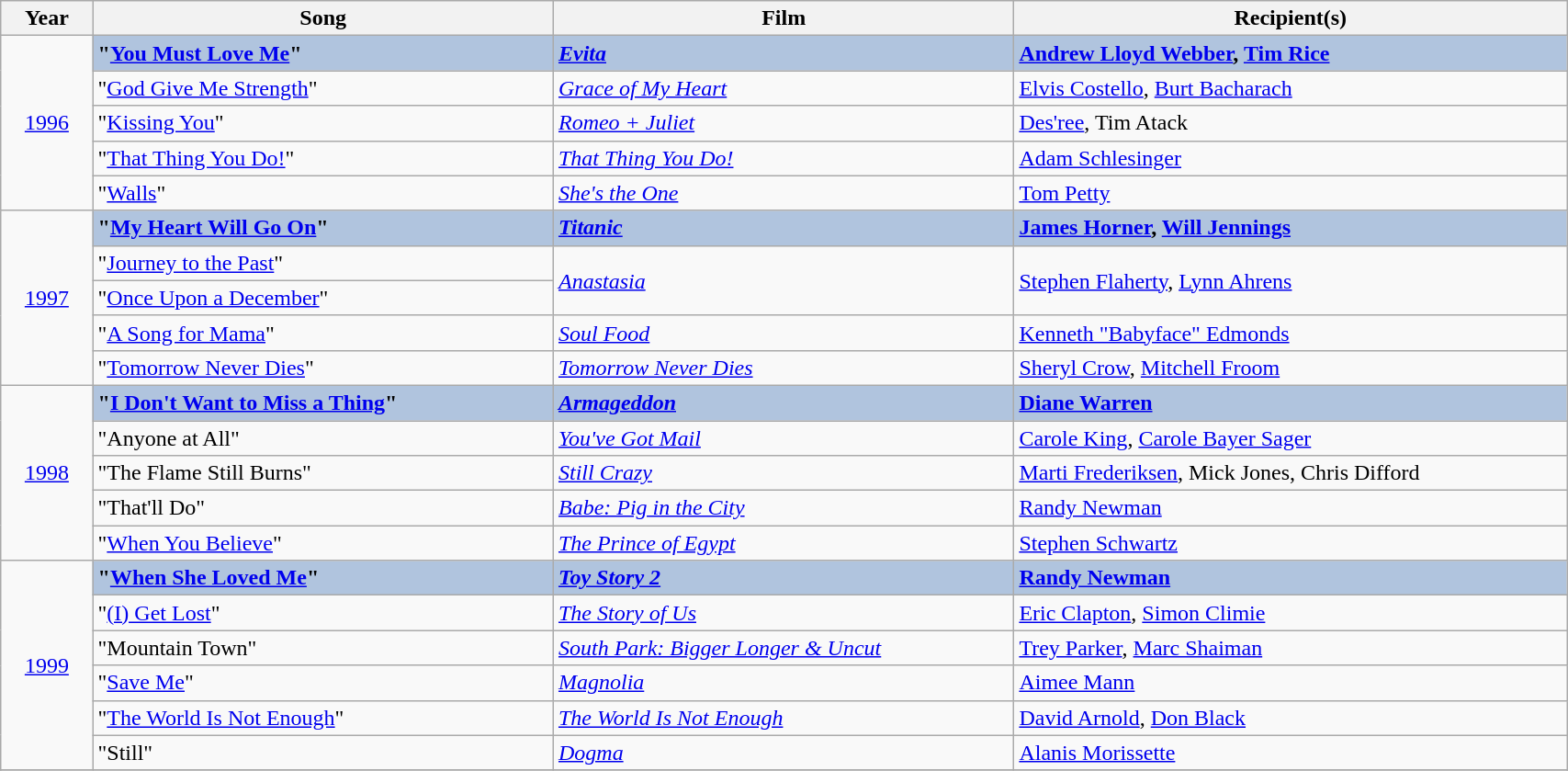<table class="wikitable" width="90%" cellpadding="5">
<tr>
<th width="5%">Year</th>
<th width="25%">Song</th>
<th width="25%">Film</th>
<th width="30%">Recipient(s)</th>
</tr>
<tr>
<td rowspan="5" style="text-align:center;"><a href='#'>1996</a><br></td>
<td style="background:#B0C4DE;"><strong>"<a href='#'>You Must Love Me</a>"</strong></td>
<td style="background:#B0C4DE;"><strong><em><a href='#'>Evita</a></em></strong></td>
<td style="background:#B0C4DE;"><strong><a href='#'>Andrew Lloyd Webber</a>, <a href='#'>Tim Rice</a></strong></td>
</tr>
<tr>
<td>"<a href='#'>God Give Me Strength</a>"</td>
<td><em><a href='#'>Grace of My Heart</a></em></td>
<td><a href='#'>Elvis Costello</a>, <a href='#'>Burt Bacharach</a></td>
</tr>
<tr>
<td>"<a href='#'>Kissing You</a>"</td>
<td><em><a href='#'>Romeo + Juliet</a></em></td>
<td><a href='#'>Des'ree</a>, Tim Atack</td>
</tr>
<tr>
<td>"<a href='#'>That Thing You Do!</a>"</td>
<td><em><a href='#'>That Thing You Do!</a></em></td>
<td><a href='#'>Adam Schlesinger</a></td>
</tr>
<tr>
<td>"<a href='#'>Walls</a>"</td>
<td><em><a href='#'>She's the One</a></em></td>
<td><a href='#'>Tom Petty</a></td>
</tr>
<tr>
<td rowspan="5" style="text-align:center;"><a href='#'>1997</a><br></td>
<td style="background:#B0C4DE;"><strong>"<a href='#'>My Heart Will Go On</a>"</strong></td>
<td style="background:#B0C4DE;"><strong><em><a href='#'>Titanic</a></em></strong></td>
<td style="background:#B0C4DE;"><strong><a href='#'>James Horner</a>, <a href='#'>Will Jennings</a></strong></td>
</tr>
<tr>
<td>"<a href='#'>Journey to the Past</a>"</td>
<td rowspan="2"><em><a href='#'>Anastasia</a></em></td>
<td rowspan="2"><a href='#'>Stephen Flaherty</a>, <a href='#'>Lynn Ahrens</a></td>
</tr>
<tr>
<td>"<a href='#'>Once Upon a December</a>"</td>
</tr>
<tr>
<td>"<a href='#'>A Song for Mama</a>"</td>
<td><em><a href='#'>Soul Food</a></em></td>
<td><a href='#'>Kenneth "Babyface" Edmonds</a></td>
</tr>
<tr>
<td>"<a href='#'>Tomorrow Never Dies</a>"</td>
<td><em><a href='#'>Tomorrow Never Dies</a></em></td>
<td><a href='#'>Sheryl Crow</a>, <a href='#'>Mitchell Froom</a></td>
</tr>
<tr>
<td rowspan="5" style="text-align:center;"><a href='#'>1998</a><br></td>
<td style="background:#B0C4DE;"><strong>"<a href='#'>I Don't Want to Miss a Thing</a>"</strong></td>
<td style="background:#B0C4DE;"><strong><em><a href='#'>Armageddon</a></em></strong></td>
<td style="background:#B0C4DE;"><strong><a href='#'>Diane Warren</a></strong></td>
</tr>
<tr>
<td>"Anyone at All"</td>
<td><em><a href='#'>You've Got Mail</a></em></td>
<td><a href='#'>Carole King</a>, <a href='#'>Carole Bayer Sager</a></td>
</tr>
<tr>
<td>"The Flame Still Burns"</td>
<td><em><a href='#'>Still Crazy</a></em></td>
<td><a href='#'>Marti Frederiksen</a>, Mick Jones, Chris Difford</td>
</tr>
<tr>
<td>"That'll Do"</td>
<td><em><a href='#'>Babe: Pig in the City</a></em></td>
<td><a href='#'>Randy Newman</a></td>
</tr>
<tr>
<td>"<a href='#'>When You Believe</a>"</td>
<td><em><a href='#'>The Prince of Egypt</a></em></td>
<td><a href='#'>Stephen Schwartz</a></td>
</tr>
<tr>
<td rowspan="6" style="text-align:center;"><a href='#'>1999</a><br></td>
<td style="background:#B0C4DE;"><strong>"<a href='#'>When She Loved Me</a>"</strong></td>
<td style="background:#B0C4DE;"><strong><em><a href='#'>Toy Story 2</a></em></strong></td>
<td style="background:#B0C4DE;"><strong><a href='#'>Randy Newman</a></strong></td>
</tr>
<tr>
<td>"<a href='#'>(I) Get Lost</a>"</td>
<td><em><a href='#'>The Story of Us</a></em></td>
<td><a href='#'>Eric Clapton</a>, <a href='#'>Simon Climie</a></td>
</tr>
<tr>
<td>"Mountain Town"</td>
<td><em><a href='#'>South Park: Bigger Longer & Uncut</a></em></td>
<td><a href='#'>Trey Parker</a>, <a href='#'>Marc Shaiman</a></td>
</tr>
<tr>
<td>"<a href='#'>Save Me</a>"</td>
<td><em><a href='#'>Magnolia</a></em></td>
<td><a href='#'>Aimee Mann</a></td>
</tr>
<tr>
<td>"<a href='#'>The World Is Not Enough</a>"</td>
<td><em><a href='#'>The World Is Not Enough</a></em></td>
<td><a href='#'>David Arnold</a>, <a href='#'>Don Black</a></td>
</tr>
<tr>
<td>"Still"</td>
<td><em><a href='#'>Dogma</a></em></td>
<td><a href='#'>Alanis Morissette</a></td>
</tr>
<tr>
</tr>
</table>
